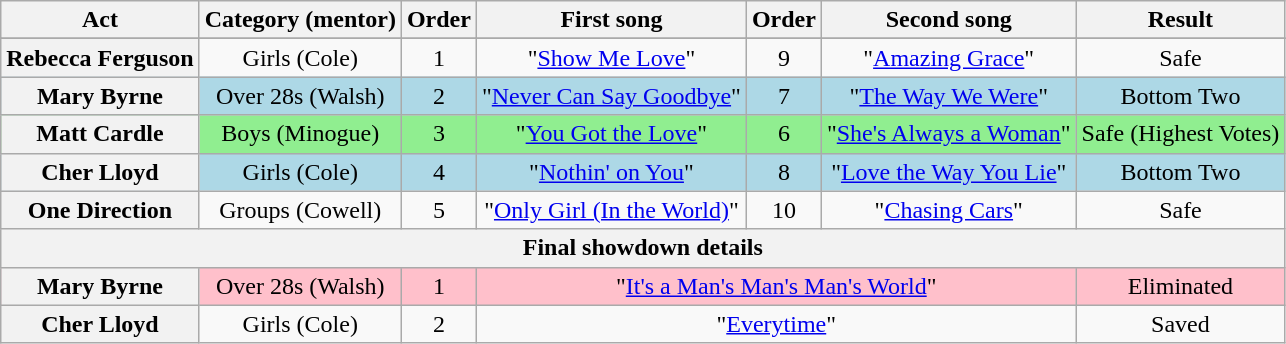<table class="wikitable plainrowheaders" style="text-align:center;">
<tr>
<th scope="col">Act</th>
<th scope="col">Category (mentor)</th>
<th scope="col">Order</th>
<th scope="col">First song</th>
<th scope="col">Order</th>
<th scope="col">Second song</th>
<th scope="col">Result</th>
</tr>
<tr>
</tr>
<tr>
<th scope="row">Rebecca Ferguson</th>
<td>Girls (Cole)</td>
<td>1</td>
<td>"<a href='#'>Show Me Love</a>"</td>
<td>9</td>
<td>"<a href='#'>Amazing Grace</a>"</td>
<td>Safe</td>
</tr>
<tr style="background:lightblue;">
<th scope="row">Mary Byrne</th>
<td>Over 28s (Walsh)</td>
<td>2</td>
<td>"<a href='#'>Never Can Say Goodbye</a>"</td>
<td>7</td>
<td>"<a href='#'>The Way We Were</a>"</td>
<td>Bottom Two</td>
</tr>
<tr style="background:lightgreen;">
<th scope="row">Matt Cardle</th>
<td>Boys (Minogue)</td>
<td>3</td>
<td>"<a href='#'>You Got the Love</a>"</td>
<td>6</td>
<td>"<a href='#'>She's Always a Woman</a>"</td>
<td>Safe (Highest Votes)</td>
</tr>
<tr style="background:lightblue;">
<th scope="row">Cher Lloyd</th>
<td>Girls (Cole)</td>
<td>4</td>
<td>"<a href='#'>Nothin' on You</a>"</td>
<td>8</td>
<td>"<a href='#'>Love the Way You Lie</a>"</td>
<td>Bottom Two</td>
</tr>
<tr>
<th scope="row">One Direction</th>
<td>Groups (Cowell)</td>
<td>5</td>
<td>"<a href='#'>Only Girl (In the World)</a>"</td>
<td>10</td>
<td>"<a href='#'>Chasing Cars</a>"</td>
<td>Safe</td>
</tr>
<tr>
<th colspan=7>Final showdown details</th>
</tr>
<tr style="background:pink;">
<th scope="row">Mary Byrne</th>
<td>Over 28s (Walsh)</td>
<td>1</td>
<td colspan=3>"<a href='#'>It's a Man's Man's Man's World</a>"</td>
<td>Eliminated</td>
</tr>
<tr>
<th scope="row">Cher Lloyd</th>
<td>Girls (Cole)</td>
<td>2</td>
<td colspan=3>"<a href='#'>Everytime</a>"</td>
<td>Saved</td>
</tr>
</table>
